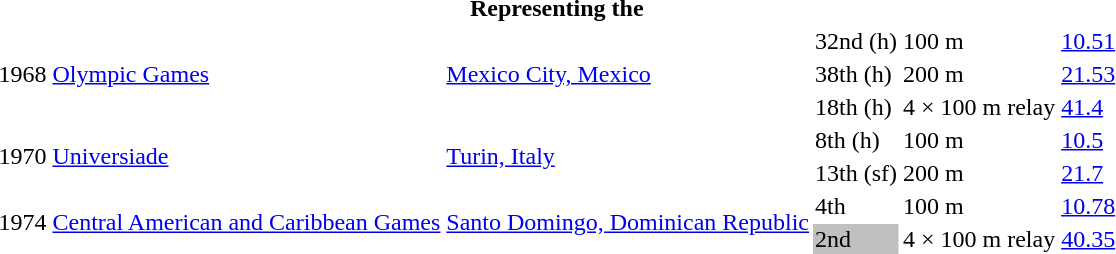<table>
<tr>
<th colspan="6">Representing the </th>
</tr>
<tr>
<td rowspan=3>1968</td>
<td rowspan=3><a href='#'>Olympic Games</a></td>
<td rowspan=3><a href='#'>Mexico City, Mexico</a></td>
<td>32nd (h)</td>
<td>100 m</td>
<td><a href='#'>10.51</a></td>
</tr>
<tr>
<td>38th (h)</td>
<td>200 m</td>
<td><a href='#'>21.53</a></td>
</tr>
<tr>
<td>18th (h)</td>
<td>4 × 100 m relay</td>
<td><a href='#'>41.4</a></td>
</tr>
<tr>
<td rowspan=2>1970</td>
<td rowspan=2><a href='#'>Universiade</a></td>
<td rowspan=2><a href='#'>Turin, Italy</a></td>
<td>8th (h)</td>
<td>100 m</td>
<td><a href='#'>10.5</a></td>
</tr>
<tr>
<td>13th (sf)</td>
<td>200 m</td>
<td><a href='#'>21.7</a></td>
</tr>
<tr>
<td rowspan=2>1974</td>
<td rowspan=2><a href='#'>Central American and Caribbean Games</a></td>
<td rowspan=2><a href='#'>Santo Domingo, Dominican Republic</a></td>
<td>4th</td>
<td>100 m</td>
<td><a href='#'>10.78</a></td>
</tr>
<tr>
<td bgcolor=silver>2nd</td>
<td>4 × 100 m relay</td>
<td><a href='#'>40.35</a></td>
</tr>
</table>
